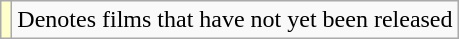<table class="wikitable">
<tr>
<td style="background:#FFFFCC;"></td>
<td>Denotes films that have not yet been released</td>
</tr>
</table>
